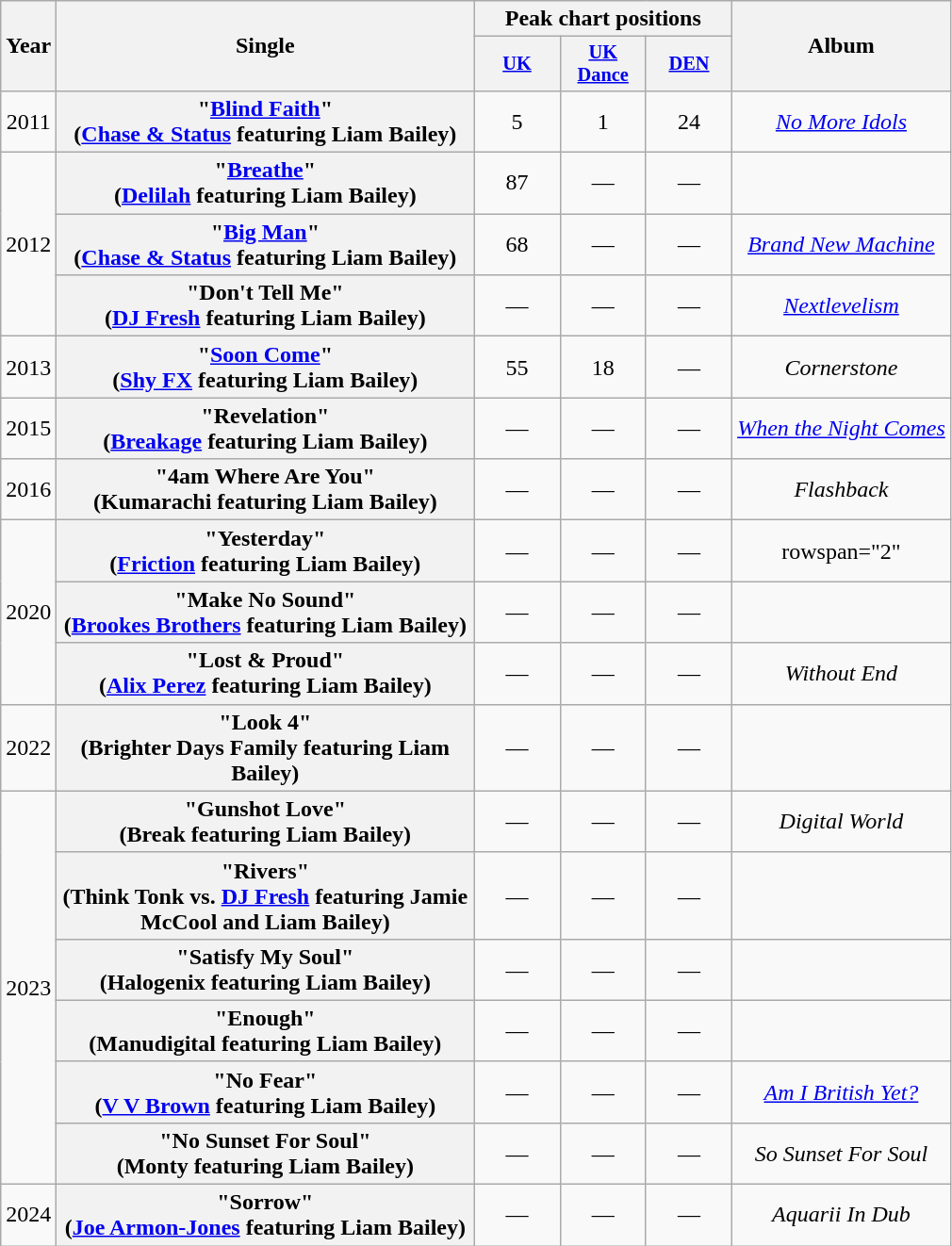<table class="wikitable plainrowheaders" style="text-align:center;">
<tr>
<th scope="col" rowspan="2">Year</th>
<th scope="col" rowspan="2" style="width:18em;">Single</th>
<th scope="col" colspan="3">Peak chart positions</th>
<th scope="col" rowspan="2">Album</th>
</tr>
<tr>
<th scope="col" style="width:4em;font-size:85%;"><a href='#'>UK</a><br></th>
<th scope="col" style="width:4em;font-size:85%;"><a href='#'>UK<br>Dance</a><br></th>
<th scope="col" style="width:4em;font-size:85%;"><a href='#'>DEN</a><br></th>
</tr>
<tr>
<td>2011</td>
<th scope="row">"<a href='#'>Blind Faith</a>"<br><span>(<a href='#'>Chase & Status</a> featuring Liam Bailey)</span></th>
<td>5</td>
<td>1</td>
<td>24</td>
<td><em><a href='#'>No More Idols</a></em></td>
</tr>
<tr>
<td rowspan="3">2012</td>
<th scope="row">"<a href='#'>Breathe</a>"<br><span>(<a href='#'>Delilah</a> featuring Liam Bailey)</span></th>
<td>87</td>
<td>—</td>
<td>—</td>
<td></td>
</tr>
<tr>
<th scope="row">"<a href='#'>Big Man</a>"<br><span>(<a href='#'>Chase & Status</a> featuring Liam Bailey)</span></th>
<td>68</td>
<td>—</td>
<td>—</td>
<td><em><a href='#'>Brand New Machine</a></em></td>
</tr>
<tr>
<th scope="row">"Don't Tell Me"<br><span>(<a href='#'>DJ Fresh</a> featuring Liam Bailey)</span></th>
<td>—</td>
<td>—</td>
<td>—</td>
<td><em><a href='#'>Nextlevelism</a></em></td>
</tr>
<tr>
<td>2013</td>
<th scope="row">"<a href='#'>Soon Come</a>"<br><span>(<a href='#'>Shy FX</a> featuring Liam Bailey)</span></th>
<td>55</td>
<td>18</td>
<td>—</td>
<td><em>Cornerstone</em></td>
</tr>
<tr>
<td>2015</td>
<th scope="row">"Revelation"<br><span>(<a href='#'>Breakage</a> featuring Liam Bailey)</span></th>
<td>—</td>
<td>—</td>
<td>—</td>
<td><em><a href='#'>When the Night Comes</a></em></td>
</tr>
<tr>
<td>2016</td>
<th scope="row">"4am Where Are You"<br><span>(Kumarachi featuring Liam Bailey)</span></th>
<td>—</td>
<td>—</td>
<td>—</td>
<td><em>Flashback</em></td>
</tr>
<tr>
<td rowspan="3">2020</td>
<th scope="row">"Yesterday"<br><span>(<a href='#'>Friction</a> featuring Liam Bailey)</span></th>
<td>—</td>
<td>—</td>
<td>—</td>
<td>rowspan="2" </td>
</tr>
<tr>
<th scope="row">"Make No Sound"<br><span>(<a href='#'>Brookes Brothers</a> featuring Liam Bailey)</span></th>
<td>—</td>
<td>—</td>
<td>—</td>
</tr>
<tr>
<th scope="row">"Lost & Proud"<br><span>(<a href='#'>Alix Perez</a> featuring Liam Bailey)</span></th>
<td>—</td>
<td>—</td>
<td>—</td>
<td><em>Without End</em></td>
</tr>
<tr>
<td>2022</td>
<th scope="row">"Look 4"<br><span>(Brighter Days Family featuring Liam Bailey)</span></th>
<td>—</td>
<td>—</td>
<td>—</td>
<td></td>
</tr>
<tr>
<td rowspan="6">2023</td>
<th scope="row">"Gunshot Love"<br><span>(Break featuring Liam Bailey)</span></th>
<td>—</td>
<td>—</td>
<td>—</td>
<td><em>Digital World</em></td>
</tr>
<tr>
<th scope="row">"Rivers"<br><span>(Think Tonk vs. <a href='#'>DJ Fresh</a> featuring Jamie McCool and Liam Bailey)</span></th>
<td>—</td>
<td>—</td>
<td>—</td>
<td></td>
</tr>
<tr>
<th scope="row">"Satisfy My Soul"<br><span>(Halogenix featuring Liam Bailey)</span></th>
<td>—</td>
<td>—</td>
<td>—</td>
<td></td>
</tr>
<tr>
<th scope="row">"Enough"<br><span>(Manudigital featuring Liam Bailey)</span></th>
<td>—</td>
<td>—</td>
<td>—</td>
<td></td>
</tr>
<tr>
<th scope="row">"No Fear"<br><span>(<a href='#'>V V Brown</a> featuring Liam Bailey)</span></th>
<td>—</td>
<td>—</td>
<td>—</td>
<td><em><a href='#'>Am I British Yet?</a></em></td>
</tr>
<tr>
<th scope="row">"No Sunset For Soul"<br><span>(Monty featuring Liam Bailey)</span></th>
<td>—</td>
<td>—</td>
<td>—</td>
<td><em>So Sunset For Soul</em></td>
</tr>
<tr>
<td>2024</td>
<th scope="row">"Sorrow"<br><span>(<a href='#'>Joe Armon-Jones</a> featuring Liam Bailey)</span></th>
<td>—</td>
<td>—</td>
<td>—</td>
<td><em>Aquarii In Dub</em></td>
</tr>
</table>
